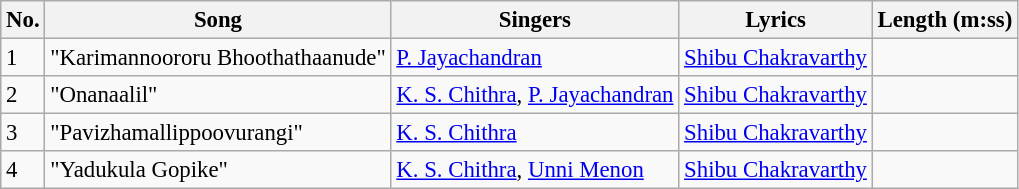<table class="wikitable" style="font-size:95%;">
<tr>
<th>No.</th>
<th>Song</th>
<th>Singers</th>
<th>Lyrics</th>
<th>Length (m:ss)</th>
</tr>
<tr>
<td>1</td>
<td>"Karimannoororu Bhoothathaanude"</td>
<td><a href='#'>P. Jayachandran</a></td>
<td><a href='#'>Shibu Chakravarthy</a></td>
<td></td>
</tr>
<tr>
<td>2</td>
<td>"Onanaalil"</td>
<td><a href='#'>K. S. Chithra</a>, <a href='#'>P. Jayachandran</a></td>
<td><a href='#'>Shibu Chakravarthy</a></td>
<td></td>
</tr>
<tr>
<td>3</td>
<td>"Pavizhamallippoovurangi"</td>
<td><a href='#'>K. S. Chithra</a></td>
<td><a href='#'>Shibu Chakravarthy</a></td>
<td></td>
</tr>
<tr>
<td>4</td>
<td>"Yadukula Gopike"</td>
<td><a href='#'>K. S. Chithra</a>, <a href='#'>Unni Menon</a></td>
<td><a href='#'>Shibu Chakravarthy</a></td>
<td></td>
</tr>
</table>
